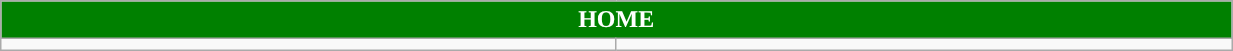<table class="wikitable collapsible collapsed" style="width:65%">
<tr>
<th colspan=10 ! style="color:white; background:#008000">HOME</th>
</tr>
<tr>
<td></td>
<td></td>
</tr>
</table>
